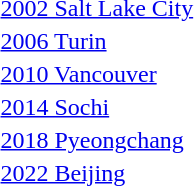<table>
<tr>
<td><a href='#'>2002 Salt Lake City</a><br></td>
<td></td>
<td></td>
<td></td>
</tr>
<tr>
<td><a href='#'>2006 Turin</a><br></td>
<td></td>
<td></td>
<td></td>
</tr>
<tr>
<td><a href='#'>2010 Vancouver</a><br></td>
<td></td>
<td></td>
<td></td>
</tr>
<tr>
<td><a href='#'>2014 Sochi</a><br></td>
<td></td>
<td></td>
<td></td>
</tr>
<tr>
<td><a href='#'>2018 Pyeongchang</a><br></td>
<td></td>
<td></td>
<td></td>
</tr>
<tr>
<td><a href='#'>2022 Beijing</a><br></td>
<td></td>
<td></td>
<td></td>
</tr>
<tr>
</tr>
</table>
